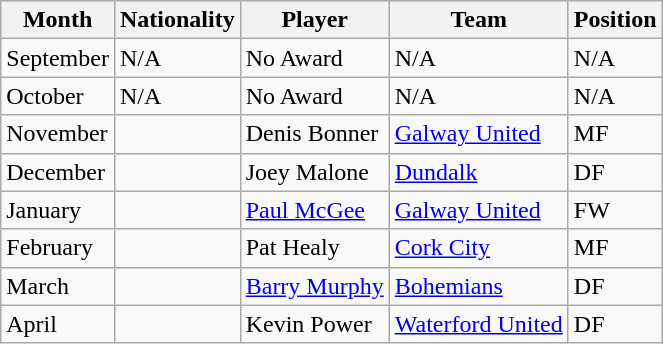<table class="wikitable sortable">
<tr>
<th>Month</th>
<th>Nationality</th>
<th>Player</th>
<th>Team</th>
<th>Position</th>
</tr>
<tr>
<td>September</td>
<td>N/A</td>
<td>No Award</td>
<td>N/A</td>
<td>N/A</td>
</tr>
<tr>
<td>October</td>
<td>N/A</td>
<td>No Award</td>
<td>N/A</td>
<td>N/A</td>
</tr>
<tr>
<td>November</td>
<td></td>
<td>Denis Bonner</td>
<td><a href='#'>Galway United</a></td>
<td>MF</td>
</tr>
<tr>
<td>December</td>
<td></td>
<td>Joey Malone</td>
<td><a href='#'>Dundalk</a></td>
<td>DF</td>
</tr>
<tr>
<td>January</td>
<td></td>
<td><a href='#'>Paul McGee</a></td>
<td><a href='#'>Galway United</a></td>
<td>FW</td>
</tr>
<tr>
<td>February</td>
<td></td>
<td>Pat Healy</td>
<td><a href='#'>Cork City</a></td>
<td>MF</td>
</tr>
<tr>
<td>March</td>
<td></td>
<td><a href='#'>Barry Murphy</a></td>
<td><a href='#'>Bohemians</a></td>
<td>DF</td>
</tr>
<tr>
<td>April</td>
<td></td>
<td>Kevin Power</td>
<td><a href='#'>Waterford United</a></td>
<td>DF</td>
</tr>
</table>
